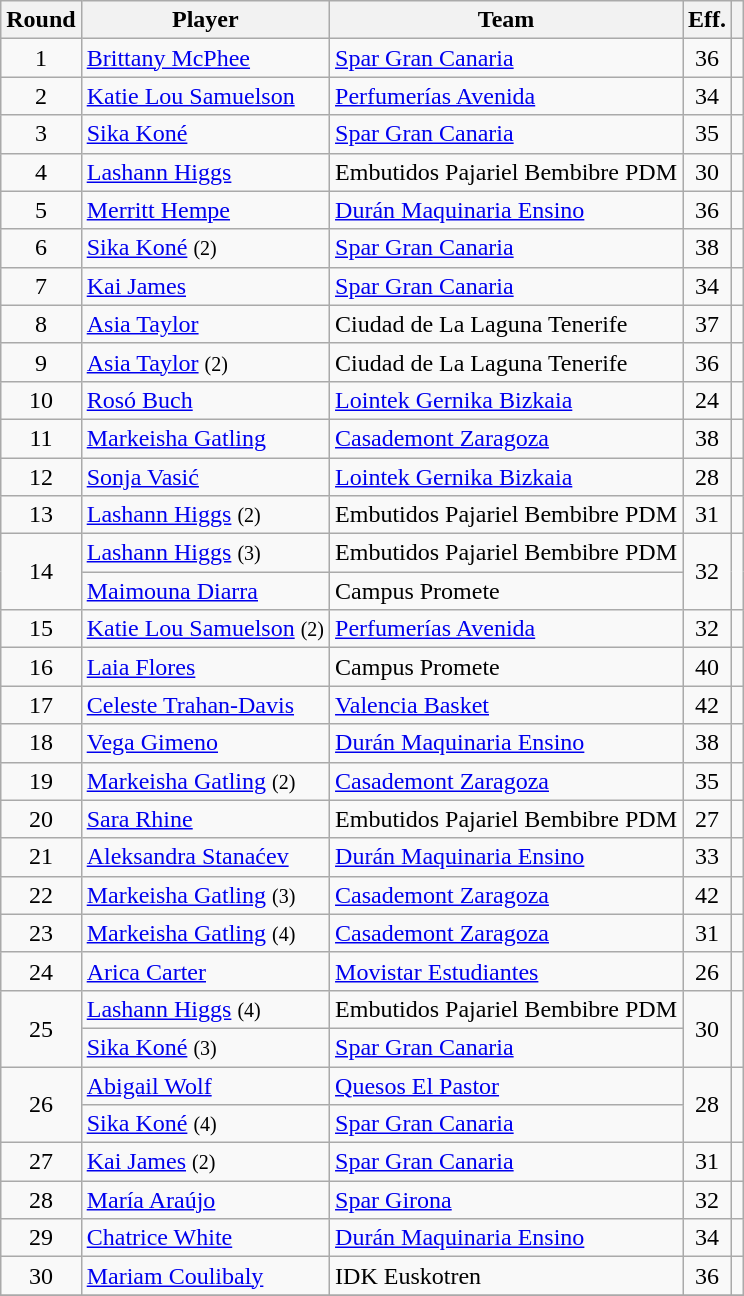<table class="wikitable sortable" style="text-align: center;">
<tr>
<th>Round</th>
<th>Player</th>
<th>Team</th>
<th>Eff.</th>
<th></th>
</tr>
<tr>
<td>1</td>
<td style="text-align:left;"> <a href='#'>Brittany McPhee</a></td>
<td style="text-align:left;"><a href='#'>Spar Gran Canaria</a></td>
<td>36</td>
<td></td>
</tr>
<tr>
<td>2</td>
<td style="text-align:left;"> <a href='#'>Katie Lou Samuelson</a></td>
<td style="text-align:left;"><a href='#'>Perfumerías Avenida</a></td>
<td>34</td>
<td></td>
</tr>
<tr>
<td>3</td>
<td style="text-align:left;"> <a href='#'>Sika Koné</a></td>
<td style="text-align:left;"><a href='#'>Spar Gran Canaria</a></td>
<td>35</td>
<td></td>
</tr>
<tr>
<td>4</td>
<td style="text-align:left;"> <a href='#'>Lashann Higgs</a></td>
<td style="text-align:left;">Embutidos Pajariel Bembibre PDM</td>
<td>30</td>
<td></td>
</tr>
<tr>
<td>5</td>
<td style="text-align:left;"> <a href='#'>Merritt Hempe</a></td>
<td style="text-align:left;"><a href='#'>Durán Maquinaria Ensino</a></td>
<td>36</td>
<td></td>
</tr>
<tr>
<td>6</td>
<td style="text-align:left;"> <a href='#'>Sika Koné</a> <small>(2)</small></td>
<td style="text-align:left;"><a href='#'>Spar Gran Canaria</a></td>
<td>38</td>
<td></td>
</tr>
<tr>
<td>7</td>
<td style="text-align:left;"> <a href='#'>Kai James</a></td>
<td style="text-align:left;"><a href='#'>Spar Gran Canaria</a></td>
<td>34</td>
<td></td>
</tr>
<tr>
<td>8</td>
<td style="text-align:left;"> <a href='#'>Asia Taylor</a></td>
<td style="text-align:left;">Ciudad de La Laguna Tenerife</td>
<td>37</td>
<td></td>
</tr>
<tr>
<td>9</td>
<td style="text-align:left;"> <a href='#'>Asia Taylor</a> <small>(2)</small></td>
<td style="text-align:left;">Ciudad de La Laguna Tenerife</td>
<td>36</td>
<td></td>
</tr>
<tr>
<td>10</td>
<td style="text-align:left;"> <a href='#'>Rosó Buch</a></td>
<td style="text-align:left;"><a href='#'>Lointek Gernika Bizkaia</a></td>
<td>24</td>
<td></td>
</tr>
<tr>
<td>11</td>
<td style="text-align:left;"> <a href='#'>Markeisha Gatling</a></td>
<td style="text-align:left;"><a href='#'>Casademont Zaragoza</a></td>
<td>38</td>
<td></td>
</tr>
<tr>
<td>12</td>
<td style="text-align:left;"> <a href='#'>Sonja Vasić</a></td>
<td style="text-align:left;"><a href='#'>Lointek Gernika Bizkaia</a></td>
<td>28</td>
<td></td>
</tr>
<tr>
<td>13</td>
<td style="text-align:left;"> <a href='#'>Lashann Higgs</a> <small>(2)</small></td>
<td style="text-align:left;">Embutidos Pajariel Bembibre PDM</td>
<td>31</td>
<td></td>
</tr>
<tr>
<td rowspan=2>14</td>
<td style="text-align:left;"> <a href='#'>Lashann Higgs</a> <small>(3)</small></td>
<td style="text-align:left;">Embutidos Pajariel Bembibre PDM</td>
<td rowspan=2>32</td>
<td rowspan=2></td>
</tr>
<tr>
<td style="text-align:left;"> <a href='#'>Maimouna Diarra</a></td>
<td style="text-align:left;">Campus Promete</td>
</tr>
<tr>
<td>15</td>
<td style="text-align:left;"> <a href='#'>Katie Lou Samuelson</a> <small>(2)</small></td>
<td style="text-align:left;"><a href='#'>Perfumerías Avenida</a></td>
<td>32</td>
<td></td>
</tr>
<tr>
<td>16</td>
<td style="text-align:left;"> <a href='#'>Laia Flores</a></td>
<td style="text-align:left;">Campus Promete</td>
<td>40</td>
<td></td>
</tr>
<tr>
<td>17</td>
<td style="text-align:left;"> <a href='#'>Celeste Trahan-Davis</a></td>
<td style="text-align:left;"><a href='#'>Valencia Basket</a></td>
<td>42</td>
<td></td>
</tr>
<tr>
<td>18</td>
<td style="text-align:left;"> <a href='#'>Vega Gimeno</a></td>
<td style="text-align:left;"><a href='#'>Durán Maquinaria Ensino</a></td>
<td>38</td>
<td></td>
</tr>
<tr>
<td>19</td>
<td style="text-align:left;"> <a href='#'>Markeisha Gatling</a> <small>(2)</small></td>
<td style="text-align:left;"><a href='#'>Casademont Zaragoza</a></td>
<td>35</td>
<td></td>
</tr>
<tr>
<td>20</td>
<td style="text-align:left;"> <a href='#'>Sara Rhine</a></td>
<td style="text-align:left;">Embutidos Pajariel Bembibre PDM</td>
<td>27</td>
<td></td>
</tr>
<tr>
<td>21</td>
<td style="text-align:left;"> <a href='#'>Aleksandra Stanaćev</a></td>
<td style="text-align:left;"><a href='#'>Durán Maquinaria Ensino</a></td>
<td>33</td>
<td></td>
</tr>
<tr>
<td>22</td>
<td style="text-align:left;"> <a href='#'>Markeisha Gatling</a> <small>(3)</small></td>
<td style="text-align:left;"><a href='#'>Casademont Zaragoza</a></td>
<td>42</td>
<td></td>
</tr>
<tr>
<td>23</td>
<td style="text-align:left;"> <a href='#'>Markeisha Gatling</a> <small>(4)</small></td>
<td style="text-align:left;"><a href='#'>Casademont Zaragoza</a></td>
<td>31</td>
<td></td>
</tr>
<tr>
<td>24</td>
<td style="text-align:left;"> <a href='#'>Arica Carter</a></td>
<td style="text-align:left;"><a href='#'>Movistar Estudiantes</a></td>
<td>26</td>
<td></td>
</tr>
<tr>
<td rowspan=2>25</td>
<td style="text-align:left;"> <a href='#'>Lashann Higgs</a> <small>(4)</small></td>
<td style="text-align:left;">Embutidos Pajariel Bembibre PDM</td>
<td rowspan=2>30</td>
<td rowspan=2></td>
</tr>
<tr>
<td style="text-align:left;"> <a href='#'>Sika Koné</a> <small>(3)</small></td>
<td style="text-align:left;"><a href='#'>Spar Gran Canaria</a></td>
</tr>
<tr>
<td rowspan=2>26</td>
<td style="text-align:left;"> <a href='#'>Abigail Wolf</a></td>
<td style="text-align:left;"><a href='#'>Quesos El Pastor</a></td>
<td rowspan=2>28</td>
<td rowspan=2></td>
</tr>
<tr>
<td style="text-align:left;"> <a href='#'>Sika Koné</a> <small>(4)</small></td>
<td style="text-align:left;"><a href='#'>Spar Gran Canaria</a></td>
</tr>
<tr>
<td>27</td>
<td style="text-align:left;"> <a href='#'>Kai James</a> <small>(2)</small></td>
<td style="text-align:left;"><a href='#'>Spar Gran Canaria</a></td>
<td>31</td>
<td></td>
</tr>
<tr>
<td>28</td>
<td style="text-align:left;"> <a href='#'>María Araújo</a></td>
<td style="text-align:left;"><a href='#'>Spar Girona</a></td>
<td>32</td>
<td></td>
</tr>
<tr>
<td>29</td>
<td style="text-align:left;"> <a href='#'>Chatrice White</a></td>
<td style="text-align:left;"><a href='#'>Durán Maquinaria Ensino</a></td>
<td>34</td>
<td></td>
</tr>
<tr>
<td>30</td>
<td style="text-align:left;"> <a href='#'>Mariam Coulibaly</a></td>
<td style="text-align:left;">IDK Euskotren</td>
<td>36</td>
<td></td>
</tr>
<tr>
</tr>
</table>
